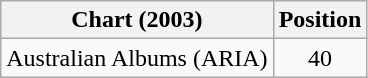<table class="wikitable">
<tr>
<th>Chart (2003)</th>
<th>Position</th>
</tr>
<tr>
<td>Australian Albums (ARIA)</td>
<td align="center">40</td>
</tr>
</table>
